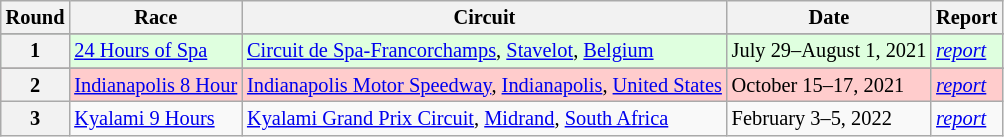<table class="wikitable" style="font-size: 85%;">
<tr>
<th>Round</th>
<th>Race</th>
<th>Circuit</th>
<th>Date</th>
<th>Report</th>
</tr>
<tr>
</tr>
<tr bgcolor=#DFFFDF>
<th>1</th>
<td><a href='#'>24 Hours of Spa</a></td>
<td> <a href='#'>Circuit de Spa-Francorchamps</a>, <a href='#'>Stavelot</a>, <a href='#'>Belgium</a></td>
<td>July 29–August 1, 2021</td>
<td><em><a href='#'>report</a></em></td>
</tr>
<tr>
</tr>
<tr bgcolor=#FFCCCC>
<th>2</th>
<td><a href='#'>Indianapolis 8 Hour</a></td>
<td> <a href='#'>Indianapolis Motor Speedway</a>, <a href='#'>Indianapolis</a>, <a href='#'>United States</a></td>
<td>October 15–17, 2021</td>
<td><em><a href='#'>report</a></em></td>
</tr>
<tr>
<th>3</th>
<td><a href='#'>Kyalami 9 Hours</a></td>
<td> <a href='#'>Kyalami Grand Prix Circuit</a>, <a href='#'>Midrand</a>, <a href='#'>South Africa</a></td>
<td>February 3–5, 2022</td>
<td><em><a href='#'>report</a></em></td>
</tr>
</table>
